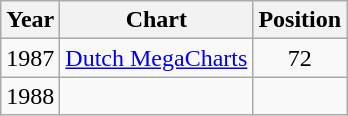<table class="wikitable">
<tr>
<th align="center">Year</th>
<th align="center">Chart</th>
<th align="center">Position</th>
</tr>
<tr>
<td align="center">1987</td>
<td align="center"><a href='#'>Dutch MegaCharts</a></td>
<td align="center">72</td>
</tr>
<tr>
<td align="center">1988</td>
<td></td>
</tr>
</table>
